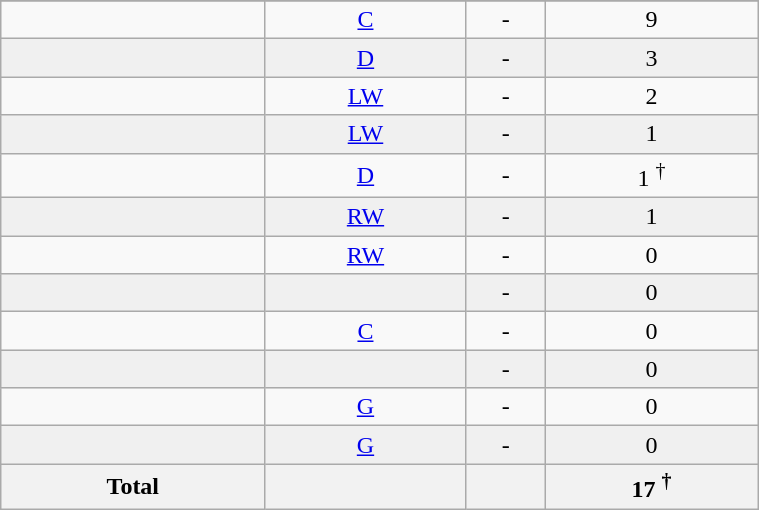<table class="wikitable sortable" width ="40%">
<tr align="center">
</tr>
<tr align="center" bgcolor="">
<td></td>
<td><a href='#'>C</a></td>
<td>-</td>
<td>9</td>
</tr>
<tr align="center" bgcolor="f0f0f0">
<td></td>
<td><a href='#'>D</a></td>
<td>-</td>
<td>3</td>
</tr>
<tr align="center" bgcolor="">
<td></td>
<td><a href='#'>LW</a></td>
<td>-</td>
<td>2</td>
</tr>
<tr align="center" bgcolor="f0f0f0">
<td></td>
<td><a href='#'>LW</a></td>
<td>-</td>
<td>1</td>
</tr>
<tr align="center" bgcolor="">
<td></td>
<td><a href='#'>D</a></td>
<td>-</td>
<td>1 <sup>†</sup></td>
</tr>
<tr align="center" bgcolor="f0f0f0">
<td></td>
<td><a href='#'>RW</a></td>
<td>-</td>
<td>1</td>
</tr>
<tr align="center" bgcolor="">
<td></td>
<td><a href='#'>RW</a></td>
<td>-</td>
<td>0</td>
</tr>
<tr align="center" bgcolor="f0f0f0">
<td></td>
<td></td>
<td>-</td>
<td>0</td>
</tr>
<tr align="center" bgcolor="">
<td></td>
<td><a href='#'>C</a></td>
<td>-</td>
<td>0</td>
</tr>
<tr align="center" bgcolor="f0f0f0">
<td></td>
<td></td>
<td>-</td>
<td>0</td>
</tr>
<tr align="center" bgcolor="">
<td></td>
<td><a href='#'>G</a></td>
<td>-</td>
<td>0</td>
</tr>
<tr align="center" bgcolor="f0f0f0">
<td></td>
<td><a href='#'>G</a></td>
<td>-</td>
<td>0</td>
</tr>
<tr align="center" bgcolor="">
<th>Total</th>
<th></th>
<th></th>
<th>17 <sup>†</sup></th>
</tr>
</table>
